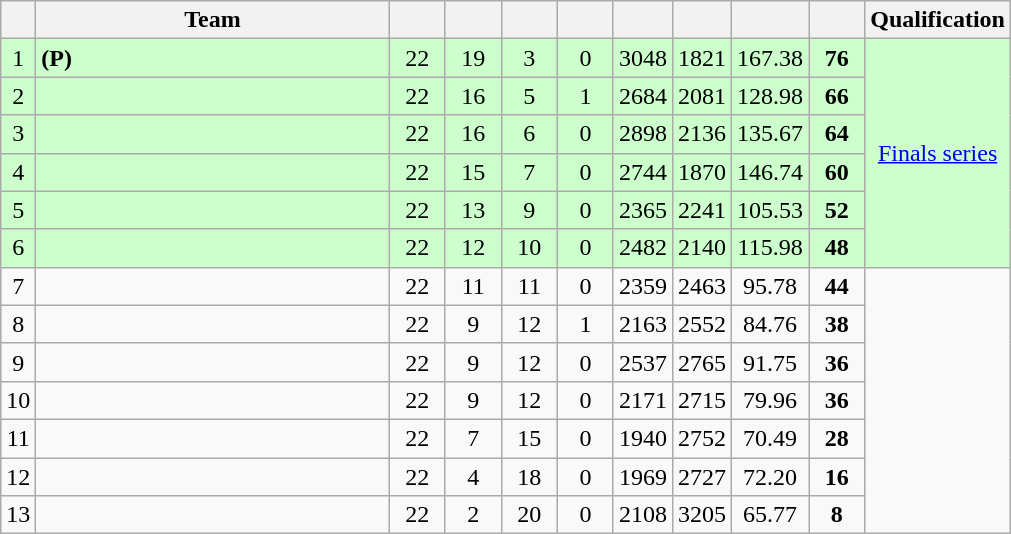<table class="wikitable" style="text-align:center; margin-bottom:0">
<tr>
<th style="width:10px"></th>
<th style="width:35%;">Team</th>
<th style="width:30px;"></th>
<th style="width:30px;"></th>
<th style="width:30px;"></th>
<th style="width:30px;"></th>
<th style="width:30px;"></th>
<th style="width:30px;"></th>
<th style="width:30px;"></th>
<th style="width:30px;"></th>
<th>Qualification</th>
</tr>
<tr style="background:#ccffcc;">
<td>1</td>
<td style="text-align:left;"> <strong>(P)</strong></td>
<td>22</td>
<td>19</td>
<td>3</td>
<td>0</td>
<td>3048</td>
<td>1821</td>
<td>167.38</td>
<td><strong>76</strong></td>
<td rowspan=6><a href='#'>Finals series</a></td>
</tr>
<tr style="background:#ccffcc;">
<td>2</td>
<td style="text-align:left;"></td>
<td>22</td>
<td>16</td>
<td>5</td>
<td>1</td>
<td>2684</td>
<td>2081</td>
<td>128.98</td>
<td><strong>66</strong></td>
</tr>
<tr style="background:#ccffcc;">
<td>3</td>
<td style="text-align:left;"></td>
<td>22</td>
<td>16</td>
<td>6</td>
<td>0</td>
<td>2898</td>
<td>2136</td>
<td>135.67</td>
<td><strong>64</strong></td>
</tr>
<tr style="background:#ccffcc;">
<td>4</td>
<td style="text-align:left;"></td>
<td>22</td>
<td>15</td>
<td>7</td>
<td>0</td>
<td>2744</td>
<td>1870</td>
<td>146.74</td>
<td><strong>60</strong></td>
</tr>
<tr style="background:#ccffcc;">
<td>5</td>
<td style="text-align:left;"></td>
<td>22</td>
<td>13</td>
<td>9</td>
<td>0</td>
<td>2365</td>
<td>2241</td>
<td>105.53</td>
<td><strong>52</strong></td>
</tr>
<tr style="background:#ccffcc;">
<td>6</td>
<td style="text-align:left;"></td>
<td>22</td>
<td>12</td>
<td>10</td>
<td>0</td>
<td>2482</td>
<td>2140</td>
<td>115.98</td>
<td><strong>48</strong></td>
</tr>
<tr>
<td>7</td>
<td style="text-align:left;"></td>
<td>22</td>
<td>11</td>
<td>11</td>
<td>0</td>
<td>2359</td>
<td>2463</td>
<td>95.78</td>
<td><strong>44</strong></td>
</tr>
<tr>
<td>8</td>
<td style="text-align:left;"></td>
<td>22</td>
<td>9</td>
<td>12</td>
<td>1</td>
<td>2163</td>
<td>2552</td>
<td>84.76</td>
<td><strong>38</strong></td>
</tr>
<tr>
<td>9</td>
<td style="text-align:left;"></td>
<td>22</td>
<td>9</td>
<td>12</td>
<td>0</td>
<td>2537</td>
<td>2765</td>
<td>91.75</td>
<td><strong>36</strong></td>
</tr>
<tr>
<td>10</td>
<td style="text-align:left;"></td>
<td>22</td>
<td>9</td>
<td>12</td>
<td>0</td>
<td>2171</td>
<td>2715</td>
<td>79.96</td>
<td><strong>36</strong></td>
</tr>
<tr>
<td>11</td>
<td style="text-align:left;"></td>
<td>22</td>
<td>7</td>
<td>15</td>
<td>0</td>
<td>1940</td>
<td>2752</td>
<td>70.49</td>
<td><strong>28</strong></td>
</tr>
<tr>
<td>12</td>
<td style="text-align:left;"></td>
<td>22</td>
<td>4</td>
<td>18</td>
<td>0</td>
<td>1969</td>
<td>2727</td>
<td>72.20</td>
<td><strong>16</strong></td>
</tr>
<tr>
<td>13</td>
<td style="text-align:left;"></td>
<td>22</td>
<td>2</td>
<td>20</td>
<td>0</td>
<td>2108</td>
<td>3205</td>
<td>65.77</td>
<td><strong>8</strong></td>
</tr>
</table>
